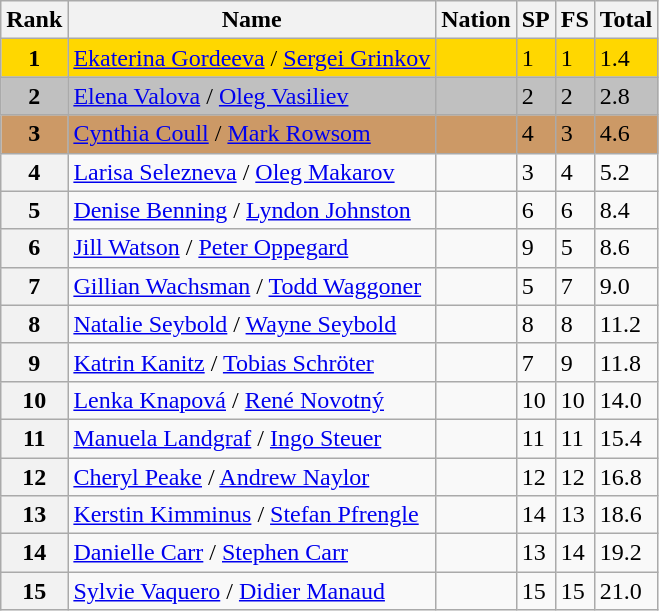<table class="wikitable">
<tr>
<th>Rank</th>
<th>Name</th>
<th>Nation</th>
<th>SP</th>
<th>FS</th>
<th>Total</th>
</tr>
<tr bgcolor=gold>
<td align=center><strong>1</strong></td>
<td><a href='#'>Ekaterina Gordeeva</a> / <a href='#'>Sergei Grinkov</a></td>
<td></td>
<td>1</td>
<td>1</td>
<td>1.4</td>
</tr>
<tr bgcolor=silver>
<td align=center><strong>2</strong></td>
<td><a href='#'>Elena Valova</a> / <a href='#'>Oleg Vasiliev</a></td>
<td></td>
<td>2</td>
<td>2</td>
<td>2.8</td>
</tr>
<tr bgcolor=cc9966>
<td align=center><strong>3</strong></td>
<td><a href='#'>Cynthia Coull</a> / <a href='#'>Mark Rowsom</a></td>
<td></td>
<td>4</td>
<td>3</td>
<td>4.6</td>
</tr>
<tr>
<th>4</th>
<td><a href='#'>Larisa Selezneva</a> / <a href='#'>Oleg Makarov</a></td>
<td></td>
<td>3</td>
<td>4</td>
<td>5.2</td>
</tr>
<tr>
<th>5</th>
<td><a href='#'>Denise Benning</a> / <a href='#'>Lyndon Johnston</a></td>
<td></td>
<td>6</td>
<td>6</td>
<td>8.4</td>
</tr>
<tr>
<th>6</th>
<td><a href='#'>Jill Watson</a> / <a href='#'>Peter Oppegard</a></td>
<td></td>
<td>9</td>
<td>5</td>
<td>8.6</td>
</tr>
<tr>
<th>7</th>
<td><a href='#'>Gillian Wachsman</a> / <a href='#'>Todd Waggoner</a></td>
<td></td>
<td>5</td>
<td>7</td>
<td>9.0</td>
</tr>
<tr>
<th>8</th>
<td><a href='#'>Natalie Seybold</a> / <a href='#'>Wayne Seybold</a></td>
<td></td>
<td>8</td>
<td>8</td>
<td>11.2</td>
</tr>
<tr>
<th>9</th>
<td><a href='#'>Katrin Kanitz</a> / <a href='#'>Tobias Schröter</a></td>
<td></td>
<td>7</td>
<td>9</td>
<td>11.8</td>
</tr>
<tr>
<th>10</th>
<td><a href='#'>Lenka Knapová</a> / <a href='#'>René Novotný</a></td>
<td></td>
<td>10</td>
<td>10</td>
<td>14.0</td>
</tr>
<tr>
<th>11</th>
<td><a href='#'>Manuela Landgraf</a> / <a href='#'>Ingo Steuer</a></td>
<td></td>
<td>11</td>
<td>11</td>
<td>15.4</td>
</tr>
<tr>
<th>12</th>
<td><a href='#'>Cheryl Peake</a> / <a href='#'>Andrew Naylor</a></td>
<td></td>
<td>12</td>
<td>12</td>
<td>16.8</td>
</tr>
<tr>
<th>13</th>
<td><a href='#'>Kerstin Kimminus</a> / <a href='#'>Stefan Pfrengle</a></td>
<td></td>
<td>14</td>
<td>13</td>
<td>18.6</td>
</tr>
<tr>
<th>14</th>
<td><a href='#'>Danielle Carr</a> / <a href='#'>Stephen Carr</a></td>
<td></td>
<td>13</td>
<td>14</td>
<td>19.2</td>
</tr>
<tr>
<th>15</th>
<td><a href='#'>Sylvie Vaquero</a> / <a href='#'>Didier Manaud</a></td>
<td></td>
<td>15</td>
<td>15</td>
<td>21.0</td>
</tr>
</table>
